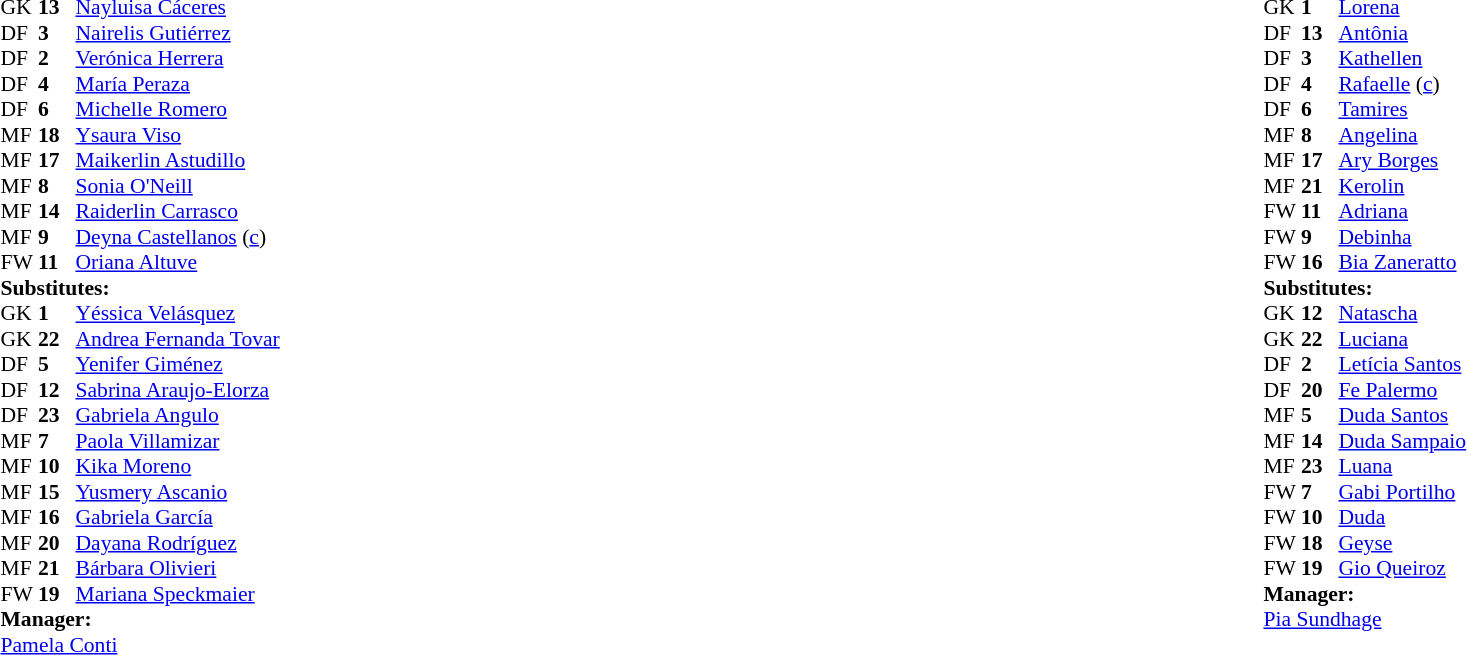<table width="100%">
<tr>
<td style="vertical-align:top; width:40%"><br><table style="font-size: 90%" cellspacing="0" cellpadding="0">
<tr>
<th width=25></th>
<th width=25></th>
</tr>
<tr>
<td>GK</td>
<td><strong>13</strong></td>
<td><a href='#'>Nayluisa Cáceres</a></td>
</tr>
<tr>
<td>DF</td>
<td><strong>3</strong></td>
<td><a href='#'>Nairelis Gutiérrez</a></td>
<td></td>
</tr>
<tr>
<td>DF</td>
<td><strong>2</strong></td>
<td><a href='#'>Verónica Herrera</a></td>
</tr>
<tr>
<td>DF</td>
<td><strong>4</strong></td>
<td><a href='#'>María Peraza</a></td>
</tr>
<tr>
<td>DF</td>
<td><strong>6</strong></td>
<td><a href='#'>Michelle Romero</a></td>
</tr>
<tr>
<td>MF</td>
<td><strong>18</strong></td>
<td><a href='#'>Ysaura Viso</a></td>
<td></td>
</tr>
<tr>
<td>MF</td>
<td><strong>17</strong></td>
<td><a href='#'>Maikerlin Astudillo</a></td>
</tr>
<tr>
<td>MF</td>
<td><strong>8</strong></td>
<td><a href='#'>Sonia O'Neill</a></td>
<td></td>
</tr>
<tr>
<td>MF</td>
<td><strong>14</strong></td>
<td><a href='#'>Raiderlin Carrasco</a></td>
</tr>
<tr>
<td>MF</td>
<td><strong>9</strong></td>
<td><a href='#'>Deyna Castellanos</a> (<a href='#'>c</a>)</td>
<td></td>
</tr>
<tr>
<td>FW</td>
<td><strong>11</strong></td>
<td><a href='#'>Oriana Altuve</a></td>
<td></td>
</tr>
<tr>
<td colspan=3><strong>Substitutes:</strong></td>
</tr>
<tr>
<td>GK</td>
<td><strong>1</strong></td>
<td><a href='#'>Yéssica Velásquez</a></td>
</tr>
<tr>
<td>GK</td>
<td><strong>22</strong></td>
<td><a href='#'>Andrea Fernanda Tovar</a></td>
</tr>
<tr>
<td>DF</td>
<td><strong>5</strong></td>
<td><a href='#'>Yenifer Giménez</a></td>
</tr>
<tr>
<td>DF</td>
<td><strong>12</strong></td>
<td><a href='#'>Sabrina Araujo-Elorza</a></td>
<td></td>
</tr>
<tr>
<td>DF</td>
<td><strong>23</strong></td>
<td><a href='#'>Gabriela Angulo</a></td>
<td></td>
</tr>
<tr>
<td>MF</td>
<td><strong>7</strong></td>
<td><a href='#'>Paola Villamizar</a></td>
<td></td>
</tr>
<tr>
<td>MF</td>
<td><strong>10</strong></td>
<td><a href='#'>Kika Moreno</a></td>
</tr>
<tr>
<td>MF</td>
<td><strong>15</strong></td>
<td><a href='#'>Yusmery Ascanio</a></td>
</tr>
<tr>
<td>MF</td>
<td><strong>16</strong></td>
<td><a href='#'>Gabriela García</a></td>
</tr>
<tr>
<td>MF</td>
<td><strong>20</strong></td>
<td><a href='#'>Dayana Rodríguez</a></td>
</tr>
<tr>
<td>MF</td>
<td><strong>21</strong></td>
<td><a href='#'>Bárbara Olivieri</a></td>
<td></td>
</tr>
<tr>
<td>FW</td>
<td><strong>19</strong></td>
<td><a href='#'>Mariana Speckmaier</a></td>
<td></td>
</tr>
<tr>
<td colspan=3><strong>Manager:</strong></td>
</tr>
<tr>
<td colspan="4"> <a href='#'>Pamela Conti</a></td>
</tr>
</table>
</td>
<td style="vertical-align:top; width:50%"><br><table cellspacing="0" cellpadding="0" style="font-size:90%; margin:auto">
<tr>
<th width=25></th>
<th width=25></th>
</tr>
<tr>
<td>GK</td>
<td><strong>1</strong></td>
<td><a href='#'>Lorena</a></td>
</tr>
<tr>
<td>DF</td>
<td><strong>13</strong></td>
<td><a href='#'>Antônia</a></td>
</tr>
<tr>
<td>DF</td>
<td><strong>3</strong></td>
<td><a href='#'>Kathellen</a></td>
<td></td>
</tr>
<tr>
<td>DF</td>
<td><strong>4</strong></td>
<td><a href='#'>Rafaelle</a> (<a href='#'>c</a>)</td>
<td></td>
<td></td>
</tr>
<tr>
<td>DF</td>
<td><strong>6</strong></td>
<td><a href='#'>Tamires</a></td>
</tr>
<tr>
<td>MF</td>
<td><strong>8</strong></td>
<td><a href='#'>Angelina</a></td>
<td></td>
</tr>
<tr>
<td>MF</td>
<td><strong>17</strong></td>
<td><a href='#'>Ary Borges</a></td>
<td></td>
<td></td>
</tr>
<tr>
<td>MF</td>
<td><strong>21</strong></td>
<td><a href='#'>Kerolin</a></td>
<td></td>
<td></td>
</tr>
<tr>
<td>FW</td>
<td><strong>11</strong></td>
<td><a href='#'>Adriana</a></td>
<td></td>
<td></td>
</tr>
<tr>
<td>FW</td>
<td><strong>9</strong></td>
<td><a href='#'>Debinha</a></td>
</tr>
<tr>
<td>FW</td>
<td><strong>16</strong></td>
<td><a href='#'>Bia Zaneratto</a></td>
<td></td>
<td></td>
</tr>
<tr>
<td colspan=3><strong>Substitutes:</strong></td>
</tr>
<tr>
<td>GK</td>
<td><strong>12</strong></td>
<td><a href='#'>Natascha</a></td>
</tr>
<tr>
<td>GK</td>
<td><strong>22</strong></td>
<td><a href='#'>Luciana</a></td>
</tr>
<tr>
<td>DF</td>
<td><strong>2</strong></td>
<td><a href='#'>Letícia Santos</a></td>
</tr>
<tr>
<td>DF</td>
<td><strong>20</strong></td>
<td><a href='#'>Fe Palermo</a></td>
<td></td>
<td></td>
</tr>
<tr>
<td>MF</td>
<td><strong>5</strong></td>
<td><a href='#'>Duda Santos</a></td>
</tr>
<tr>
<td>MF</td>
<td><strong>14</strong></td>
<td><a href='#'>Duda Sampaio</a></td>
</tr>
<tr>
<td>MF</td>
<td><strong>23</strong></td>
<td><a href='#'>Luana</a></td>
<td></td>
<td></td>
</tr>
<tr>
<td>FW</td>
<td><strong>7</strong></td>
<td><a href='#'>Gabi Portilho</a></td>
<td></td>
<td></td>
</tr>
<tr>
<td>FW</td>
<td><strong>10</strong></td>
<td><a href='#'>Duda</a></td>
<td></td>
<td></td>
</tr>
<tr>
<td>FW</td>
<td><strong>18</strong></td>
<td><a href='#'>Geyse</a></td>
<td></td>
<td></td>
</tr>
<tr>
<td>FW</td>
<td><strong>19</strong></td>
<td><a href='#'>Gio Queiroz</a></td>
</tr>
<tr>
<td></td>
</tr>
<tr>
<td colspan=3><strong>Manager:</strong></td>
</tr>
<tr>
<td colspan="4"> <a href='#'>Pia Sundhage</a></td>
</tr>
</table>
</td>
</tr>
</table>
